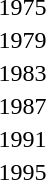<table>
<tr>
<td>1975</td>
<td></td>
<td></td>
<td></td>
</tr>
<tr>
<td>1979</td>
<td></td>
<td></td>
<td></td>
</tr>
<tr>
<td>1983</td>
<td></td>
<td></td>
<td></td>
</tr>
<tr>
<td>1987</td>
<td></td>
<td></td>
<td></td>
</tr>
<tr>
<td>1991</td>
<td></td>
<td></td>
<td></td>
</tr>
<tr>
<td>1995</td>
<td></td>
<td></td>
<td></td>
</tr>
</table>
